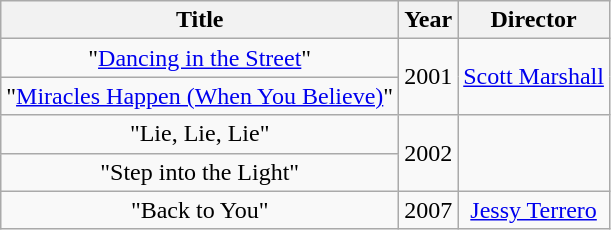<table class="wikitable plainrowheaders" style="text-align:center;">
<tr>
<th>Title</th>
<th>Year</th>
<th>Director</th>
</tr>
<tr>
<td>"<a href='#'>Dancing in the Street</a>"</td>
<td rowspan="2">2001</td>
<td rowspan="2"><a href='#'>Scott Marshall</a></td>
</tr>
<tr>
<td>"<a href='#'>Miracles Happen (When You Believe)</a>"</td>
</tr>
<tr>
<td>"Lie, Lie, Lie"</td>
<td rowspan="2">2002</td>
<td rowspan="2"></td>
</tr>
<tr>
<td>"Step into the Light"</td>
</tr>
<tr>
<td>"Back to You"</td>
<td>2007</td>
<td><a href='#'>Jessy Terrero</a></td>
</tr>
</table>
